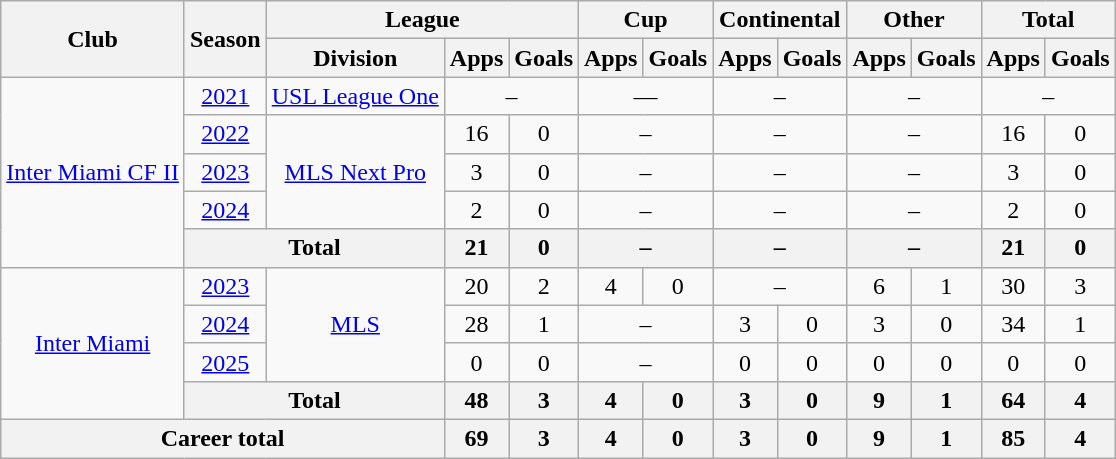<table class="wikitable" style="text-align: center">
<tr>
<th rowspan="2">Club</th>
<th rowspan="2">Season</th>
<th colspan="3">League</th>
<th colspan="2">Cup</th>
<th colspan="2">Continental</th>
<th colspan="2">Other</th>
<th colspan="2">Total</th>
</tr>
<tr>
<th>Division</th>
<th>Apps</th>
<th>Goals</th>
<th>Apps</th>
<th>Goals</th>
<th>Apps</th>
<th>Goals</th>
<th>Apps</th>
<th>Goals</th>
<th>Apps</th>
<th>Goals</th>
</tr>
<tr>
<td rowspan=5><a href='#'>Inter Miami CF II</a></td>
<td><a href='#'>2021</a></td>
<td><a href='#'>USL League One</a></td>
<td colspan="2">–</td>
<td colspan=2>—</td>
<td colspan="2">–</td>
<td colspan="2">–</td>
<td colspan="2">–</td>
</tr>
<tr>
<td><a href='#'>2022</a></td>
<td rowspan=3><a href='#'>MLS Next Pro</a></td>
<td>16</td>
<td>0</td>
<td colspan="2">–</td>
<td colspan="2">–</td>
<td colspan="2">–</td>
<td>16</td>
<td>0</td>
</tr>
<tr>
<td><a href='#'>2023</a></td>
<td>3</td>
<td>0</td>
<td colspan="2">–</td>
<td colspan="2">–</td>
<td colspan="2">–</td>
<td>3</td>
<td>0</td>
</tr>
<tr>
<td><a href='#'>2024</a></td>
<td>2</td>
<td>0</td>
<td colspan="2">–</td>
<td colspan="2">–</td>
<td colspan="2">–</td>
<td>2</td>
<td>0</td>
</tr>
<tr>
<th colspan="2">Total</th>
<th>21</th>
<th>0</th>
<th colspan="2">–</th>
<th colspan="2">–</th>
<th colspan="2">–</th>
<th>21</th>
<th>0</th>
</tr>
<tr>
<td rowspan=4><a href='#'>Inter Miami</a></td>
<td><a href='#'>2023</a></td>
<td rowspan=3><a href='#'>MLS</a></td>
<td>20</td>
<td>2</td>
<td>4</td>
<td>0</td>
<td colspan="2">–</td>
<td>6</td>
<td>1</td>
<td>30</td>
<td>3</td>
</tr>
<tr>
<td><a href='#'>2024</a></td>
<td>28</td>
<td>1</td>
<td colspan="2">–</td>
<td>3</td>
<td>0</td>
<td>3</td>
<td>0</td>
<td>34</td>
<td>1</td>
</tr>
<tr>
<td><a href='#'>2025</a></td>
<td>0</td>
<td>0</td>
<td colspan="2">–</td>
<td>0</td>
<td>0</td>
<td>0</td>
<td>0</td>
<td>0</td>
<td>0</td>
</tr>
<tr>
<th colspan="2">Total</th>
<th>48</th>
<th>3</th>
<th>4</th>
<th>0</th>
<th>3</th>
<th>0</th>
<th>9</th>
<th>1</th>
<th>64</th>
<th>4</th>
</tr>
<tr>
<th colspan="3">Career total</th>
<th>69</th>
<th>3</th>
<th>4</th>
<th>0</th>
<th>3</th>
<th>0</th>
<th>9</th>
<th>1</th>
<th>85</th>
<th>4</th>
</tr>
</table>
